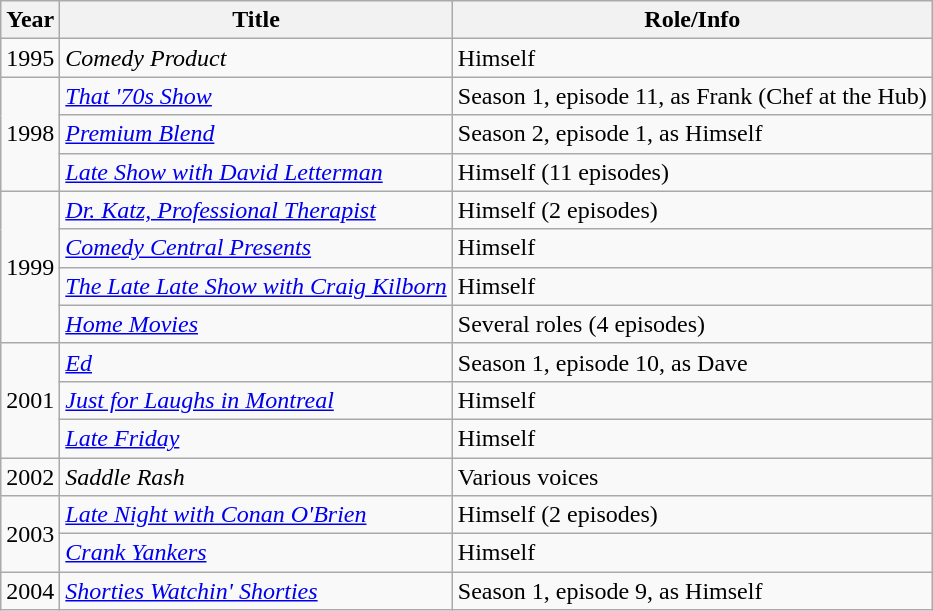<table class="wikitable">
<tr>
<th scope="col">Year</th>
<th scope="col">Title</th>
<th scope="col">Role/Info</th>
</tr>
<tr>
<td>1995</td>
<td scope="row"><em>Comedy Product</em></td>
<td>Himself</td>
</tr>
<tr>
<td rowspan="3">1998</td>
<td scope="row"><em><a href='#'>That '70s Show</a></em></td>
<td>Season 1, episode 11, as Frank (Chef at the Hub)</td>
</tr>
<tr>
<td scope="row"><em><a href='#'>Premium Blend</a></em></td>
<td>Season 2, episode 1, as Himself</td>
</tr>
<tr>
<td scope="row"><em><a href='#'>Late Show with David Letterman</a></em></td>
<td>Himself (11 episodes)</td>
</tr>
<tr>
<td rowspan="4">1999</td>
<td scope="row"><em><a href='#'>Dr. Katz, Professional Therapist</a></em></td>
<td>Himself (2 episodes)</td>
</tr>
<tr>
<td scope="row"><em><a href='#'>Comedy Central Presents</a></em></td>
<td>Himself</td>
</tr>
<tr>
<td scope="row"><em><a href='#'>The Late Late Show with Craig Kilborn</a></em></td>
<td>Himself</td>
</tr>
<tr>
<td scope="row"><em><a href='#'>Home Movies</a></em></td>
<td>Several roles (4 episodes)</td>
</tr>
<tr>
<td rowspan="3">2001</td>
<td scope="row"><em><a href='#'>Ed</a></em></td>
<td>Season 1, episode 10, as Dave</td>
</tr>
<tr>
<td scope="row"><em><a href='#'>Just for Laughs in Montreal</a></em></td>
<td>Himself</td>
</tr>
<tr>
<td scope="row"><em><a href='#'>Late Friday</a></em></td>
<td>Himself</td>
</tr>
<tr>
<td>2002</td>
<td scope="row"><em>Saddle Rash</em></td>
<td>Various voices</td>
</tr>
<tr>
<td rowspan="2">2003</td>
<td scope="row"><em><a href='#'>Late Night with Conan O'Brien</a></em></td>
<td>Himself (2 episodes)</td>
</tr>
<tr>
<td scope="row"><em><a href='#'>Crank Yankers</a></em></td>
<td>Himself</td>
</tr>
<tr>
<td>2004</td>
<td scope="row"><em><a href='#'>Shorties Watchin' Shorties</a></em></td>
<td>Season 1, episode 9, as Himself</td>
</tr>
</table>
